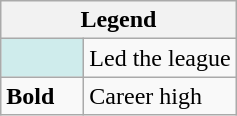<table class="wikitable mw-collapsible">
<tr>
<th colspan="2">Legend</th>
</tr>
<tr>
<td style="background:#cfecec; width:3em;"></td>
<td>Led the league</td>
</tr>
<tr>
<td><strong>Bold</strong></td>
<td>Career high</td>
</tr>
</table>
